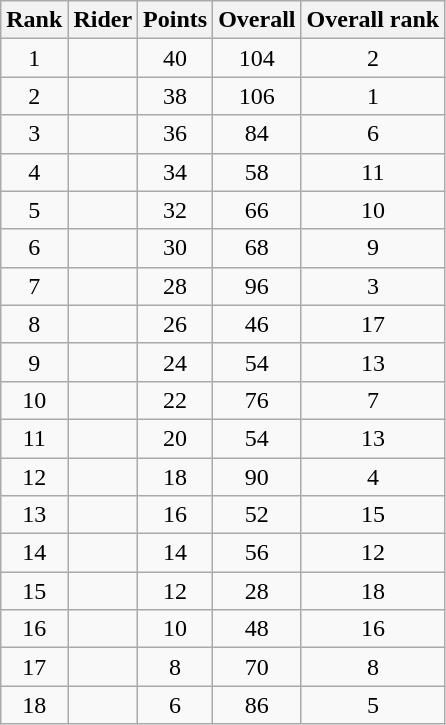<table class="wikitable sortable" style="text-align:center">
<tr>
<th>Rank</th>
<th>Rider</th>
<th>Points</th>
<th>Overall</th>
<th>Overall rank</th>
</tr>
<tr>
<td>1</td>
<td align=left></td>
<td>40</td>
<td>104</td>
<td>2</td>
</tr>
<tr>
<td>2</td>
<td align=left></td>
<td>38</td>
<td>106</td>
<td>1</td>
</tr>
<tr>
<td>3</td>
<td align=left></td>
<td>36</td>
<td>84</td>
<td>6</td>
</tr>
<tr>
<td>4</td>
<td align=left></td>
<td>34</td>
<td>58</td>
<td>11</td>
</tr>
<tr>
<td>5</td>
<td align=left></td>
<td>32</td>
<td>66</td>
<td>10</td>
</tr>
<tr>
<td>6</td>
<td align=left></td>
<td>30</td>
<td>68</td>
<td>9</td>
</tr>
<tr>
<td>7</td>
<td align=left></td>
<td>28</td>
<td>96</td>
<td>3</td>
</tr>
<tr>
<td>8</td>
<td align=left></td>
<td>26</td>
<td>46</td>
<td>17</td>
</tr>
<tr>
<td>9</td>
<td align=left></td>
<td>24</td>
<td>54</td>
<td>13</td>
</tr>
<tr>
<td>10</td>
<td align=left></td>
<td>22</td>
<td>76</td>
<td>7</td>
</tr>
<tr>
<td>11</td>
<td align=left></td>
<td>20</td>
<td>54</td>
<td>13</td>
</tr>
<tr>
<td>12</td>
<td align=left></td>
<td>18</td>
<td>90</td>
<td>4</td>
</tr>
<tr>
<td>13</td>
<td align=left></td>
<td>16</td>
<td>52</td>
<td>15</td>
</tr>
<tr>
<td>14</td>
<td align=left></td>
<td>14</td>
<td>56</td>
<td>12</td>
</tr>
<tr>
<td>15</td>
<td align=left></td>
<td>12</td>
<td>28</td>
<td>18</td>
</tr>
<tr>
<td>16</td>
<td align=left></td>
<td>10</td>
<td>48</td>
<td>16</td>
</tr>
<tr>
<td>17</td>
<td align=left></td>
<td>8</td>
<td>70</td>
<td>8</td>
</tr>
<tr>
<td>18</td>
<td align=left></td>
<td>6</td>
<td>86</td>
<td>5</td>
</tr>
</table>
